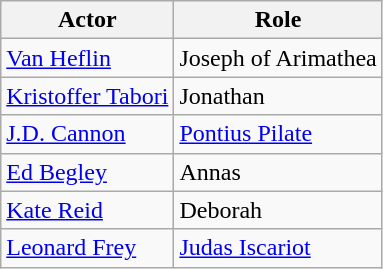<table class="wikitable">
<tr>
<th>Actor</th>
<th>Role</th>
</tr>
<tr>
<td><a href='#'>Van Heflin</a></td>
<td>Joseph of Arimathea</td>
</tr>
<tr>
<td><a href='#'>Kristoffer Tabori</a></td>
<td>Jonathan</td>
</tr>
<tr>
<td><a href='#'>J.D. Cannon</a></td>
<td><a href='#'>Pontius Pilate</a></td>
</tr>
<tr>
<td><a href='#'>Ed Begley</a></td>
<td>Annas</td>
</tr>
<tr>
<td><a href='#'>Kate Reid</a></td>
<td>Deborah</td>
</tr>
<tr>
<td><a href='#'>Leonard Frey</a></td>
<td><a href='#'>Judas Iscariot</a></td>
</tr>
</table>
